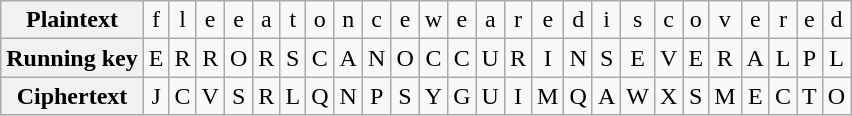<table class="wikitable" style="text-align:center">
<tr>
<th align="left">Plaintext</th>
<td>f</td>
<td>l</td>
<td>e</td>
<td>e</td>
<td>a</td>
<td>t</td>
<td>o</td>
<td>n</td>
<td>c</td>
<td>e</td>
<td>w</td>
<td>e</td>
<td>a</td>
<td>r</td>
<td>e</td>
<td>d</td>
<td>i</td>
<td>s</td>
<td>c</td>
<td>o</td>
<td>v</td>
<td>e</td>
<td>r</td>
<td>e</td>
<td>d</td>
</tr>
<tr>
<th align="left">Running key</th>
<td>E</td>
<td>R</td>
<td>R</td>
<td>O</td>
<td>R</td>
<td>S</td>
<td>C</td>
<td>A</td>
<td>N</td>
<td>O</td>
<td>C</td>
<td>C</td>
<td>U</td>
<td>R</td>
<td>I</td>
<td>N</td>
<td>S</td>
<td>E</td>
<td>V</td>
<td>E</td>
<td>R</td>
<td>A</td>
<td>L</td>
<td>P</td>
<td>L</td>
</tr>
<tr>
<th align="left">Ciphertext</th>
<td>J</td>
<td>C</td>
<td>V</td>
<td>S</td>
<td>R</td>
<td>L</td>
<td>Q</td>
<td>N</td>
<td>P</td>
<td>S</td>
<td>Y</td>
<td>G</td>
<td>U</td>
<td>I</td>
<td>M</td>
<td>Q</td>
<td>A</td>
<td>W</td>
<td>X</td>
<td>S</td>
<td>M</td>
<td>E</td>
<td>C</td>
<td>T</td>
<td>O</td>
</tr>
</table>
